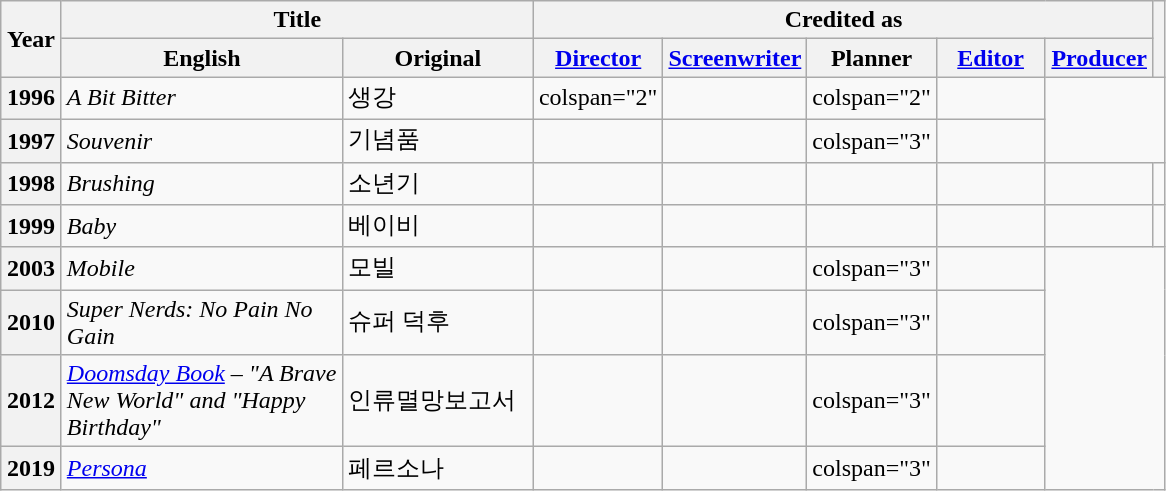<table class="wikitable plainrowheaders sortable">
<tr>
<th rowspan="2" style="width:33px;">Year</th>
<th colspan="2">Title</th>
<th colspan="5">Credited as</th>
<th rowspan="2" class="unsortable"></th>
</tr>
<tr>
<th width="180">English</th>
<th width="120">Original</th>
<th width="65" class="unsortable"><a href='#'>Director</a></th>
<th width="65" class="unsortable"><a href='#'>Screenwriter</a></th>
<th width="65" class="unsortable">Planner</th>
<th width="65" class="unsortable"><a href='#'>Editor</a></th>
<th width="65" class="unsortable"><a href='#'>Producer</a></th>
</tr>
<tr>
<th scope="row">1996</th>
<td><em>A Bit Bitter</em></td>
<td>생강</td>
<td>colspan="2" </td>
<td></td>
<td>colspan="2" </td>
<td></td>
</tr>
<tr>
<th scope="row">1997</th>
<td><em>Souvenir</em></td>
<td>기념품</td>
<td></td>
<td></td>
<td>colspan="3" </td>
<td></td>
</tr>
<tr>
<th scope="row">1998</th>
<td><em>Brushing</em></td>
<td>소년기</td>
<td></td>
<td></td>
<td></td>
<td></td>
<td></td>
<td></td>
</tr>
<tr>
<th scope="row">1999</th>
<td><em>Baby</em></td>
<td>베이비</td>
<td></td>
<td></td>
<td></td>
<td></td>
<td></td>
<td></td>
</tr>
<tr>
<th scope="row">2003</th>
<td><em>Mobile</em></td>
<td>모빌</td>
<td></td>
<td></td>
<td>colspan="3" </td>
<td></td>
</tr>
<tr>
<th scope="row">2010</th>
<td><em>Super Nerds: No Pain No Gain</em></td>
<td>슈퍼 덕후</td>
<td></td>
<td></td>
<td>colspan="3" </td>
<td></td>
</tr>
<tr>
<th scope="row">2012</th>
<td><em><a href='#'>Doomsday Book</a> – "A Brave New World" and "Happy Birthday"</em></td>
<td>인류멸망보고서</td>
<td></td>
<td></td>
<td>colspan="3" </td>
<td></td>
</tr>
<tr>
<th scope="row">2019</th>
<td><em><a href='#'>Persona</a></em></td>
<td>페르소나</td>
<td></td>
<td></td>
<td>colspan="3" </td>
<td></td>
</tr>
</table>
